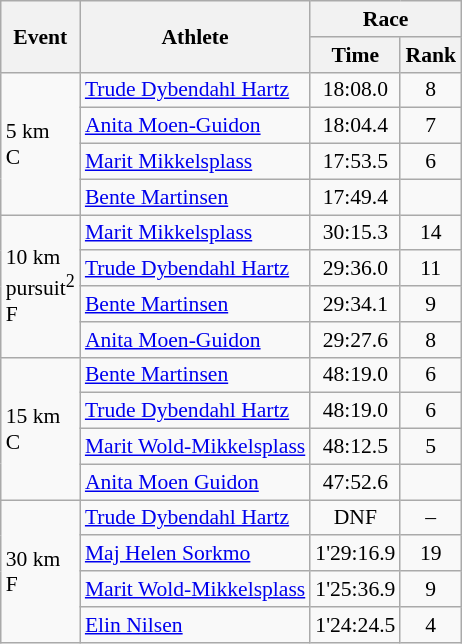<table class="wikitable" border="1" style="font-size:90%">
<tr>
<th rowspan=2>Event</th>
<th rowspan=2>Athlete</th>
<th colspan=2>Race</th>
</tr>
<tr>
<th>Time</th>
<th>Rank</th>
</tr>
<tr>
<td rowspan=4>5 km <br> C</td>
<td><a href='#'>Trude Dybendahl Hartz</a></td>
<td align=center>18:08.0</td>
<td align=center>8</td>
</tr>
<tr>
<td><a href='#'>Anita Moen-Guidon</a></td>
<td align=center>18:04.4</td>
<td align=center>7</td>
</tr>
<tr>
<td><a href='#'>Marit Mikkelsplass</a></td>
<td align=center>17:53.5</td>
<td align=center>6</td>
</tr>
<tr>
<td><a href='#'>Bente Martinsen</a></td>
<td align=center>17:49.4</td>
<td align=center></td>
</tr>
<tr>
<td rowspan=4>10 km <br> pursuit<sup>2</sup> <br> F</td>
<td><a href='#'>Marit Mikkelsplass</a></td>
<td align=center>30:15.3</td>
<td align=center>14</td>
</tr>
<tr>
<td><a href='#'>Trude Dybendahl Hartz</a></td>
<td align=center>29:36.0</td>
<td align=center>11</td>
</tr>
<tr>
<td><a href='#'>Bente Martinsen</a></td>
<td align=center>29:34.1</td>
<td align=center>9</td>
</tr>
<tr>
<td><a href='#'>Anita Moen-Guidon</a></td>
<td align=center>29:27.6</td>
<td align=center>8</td>
</tr>
<tr>
<td rowspan=4>15 km <br> C</td>
<td><a href='#'>Bente Martinsen</a></td>
<td align=center>48:19.0</td>
<td align=center>6</td>
</tr>
<tr>
<td><a href='#'>Trude Dybendahl Hartz</a></td>
<td align=center>48:19.0</td>
<td align=center>6</td>
</tr>
<tr>
<td><a href='#'>Marit Wold-Mikkelsplass</a></td>
<td align=center>48:12.5</td>
<td align=center>5</td>
</tr>
<tr>
<td><a href='#'>Anita Moen Guidon</a></td>
<td align=center>47:52.6</td>
<td align=center></td>
</tr>
<tr>
<td rowspan=4>30 km <br> F</td>
<td><a href='#'>Trude Dybendahl Hartz</a></td>
<td align=center>DNF</td>
<td align=center>–</td>
</tr>
<tr>
<td><a href='#'>Maj Helen Sorkmo</a></td>
<td align=center>1'29:16.9</td>
<td align=center>19</td>
</tr>
<tr>
<td><a href='#'>Marit Wold-Mikkelsplass</a></td>
<td align=center>1'25:36.9</td>
<td align=center>9</td>
</tr>
<tr>
<td><a href='#'>Elin Nilsen</a></td>
<td align=center>1'24:24.5</td>
<td align=center>4</td>
</tr>
</table>
